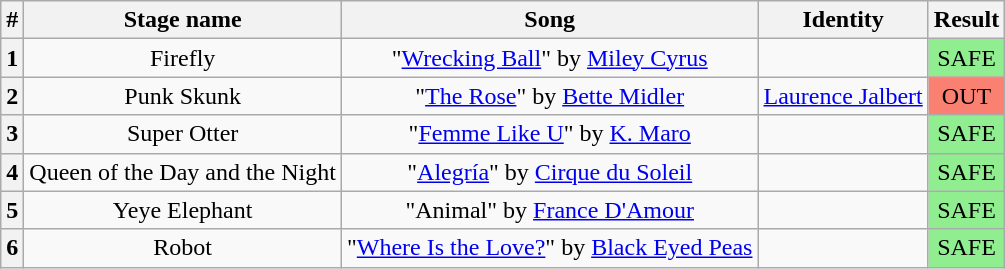<table class="wikitable plainrowheaders" style="text-align: center">
<tr>
<th>#</th>
<th>Stage name</th>
<th>Song</th>
<th>Identity</th>
<th>Result</th>
</tr>
<tr>
<th>1</th>
<td>Firefly</td>
<td>"<a href='#'>Wrecking Ball</a>" by <a href='#'>Miley Cyrus</a></td>
<td></td>
<td bgcolor="lightgreen">SAFE</td>
</tr>
<tr>
<th>2</th>
<td>Punk Skunk</td>
<td>"<a href='#'>The Rose</a>" by <a href='#'>Bette Midler</a></td>
<td><a href='#'>Laurence Jalbert</a></td>
<td bgcolor="salmon">OUT</td>
</tr>
<tr>
<th>3</th>
<td>Super Otter</td>
<td>"<a href='#'>Femme Like U</a>" by <a href='#'>K. Maro</a></td>
<td></td>
<td bgcolor="lightgreen">SAFE</td>
</tr>
<tr>
<th>4</th>
<td>Queen of the Day and the Night</td>
<td>"<a href='#'>Alegría</a>" by <a href='#'>Cirque du Soleil</a></td>
<td></td>
<td bgcolor=lightgreen>SAFE</td>
</tr>
<tr>
<th>5</th>
<td>Yeye Elephant</td>
<td>"Animal" by <a href='#'>France D'Amour</a></td>
<td></td>
<td bgcolor=lightgreen>SAFE</td>
</tr>
<tr>
<th>6</th>
<td>Robot</td>
<td>"<a href='#'>Where Is the Love?</a>" by <a href='#'>Black Eyed Peas</a></td>
<td></td>
<td bgcolor="lightgreen">SAFE</td>
</tr>
</table>
